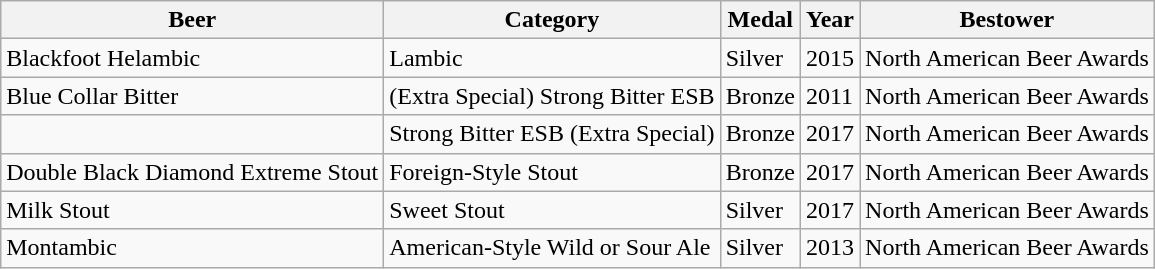<table class="wikitable">
<tr>
<th>Beer</th>
<th>Category</th>
<th>Medal</th>
<th>Year</th>
<th>Bestower</th>
</tr>
<tr>
<td>Blackfoot Helambic</td>
<td>Lambic</td>
<td>Silver</td>
<td>2015</td>
<td>North American Beer Awards</td>
</tr>
<tr>
<td>Blue Collar Bitter</td>
<td>(Extra Special) Strong Bitter ESB</td>
<td>Bronze</td>
<td>2011</td>
<td>North American Beer Awards</td>
</tr>
<tr>
<td></td>
<td>Strong Bitter ESB (Extra Special)</td>
<td>Bronze</td>
<td>2017</td>
<td>North American Beer Awards</td>
</tr>
<tr>
<td>Double Black Diamond Extreme Stout</td>
<td>Foreign-Style Stout</td>
<td>Bronze</td>
<td>2017</td>
<td>North American Beer Awards</td>
</tr>
<tr>
<td>Milk Stout</td>
<td>Sweet Stout</td>
<td>Silver</td>
<td>2017</td>
<td>North American Beer Awards</td>
</tr>
<tr>
<td>Montambic</td>
<td>American-Style Wild or Sour Ale</td>
<td>Silver</td>
<td>2013</td>
<td>North American Beer Awards</td>
</tr>
</table>
